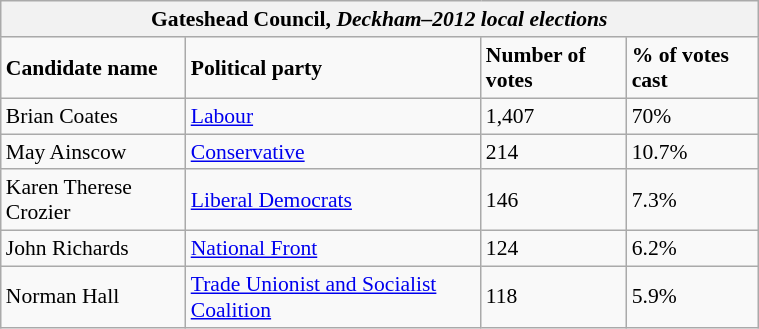<table class="wikitable" style="float: right; margin-left: 2em; width: 40%; font-size: 90%;" cellspacing="3">
<tr>
<th colspan="4">Gateshead Council, <em>Deckham–2012 local elections</em></th>
</tr>
<tr>
<td><strong>Candidate name</strong></td>
<td><strong>Political party</strong></td>
<td><strong>Number of votes</strong></td>
<td><strong>% of votes cast</strong></td>
</tr>
<tr>
<td>Brian Coates</td>
<td><a href='#'>Labour</a></td>
<td>1,407</td>
<td>70%</td>
</tr>
<tr>
<td>May Ainscow</td>
<td><a href='#'>Conservative</a></td>
<td>214</td>
<td>10.7%</td>
</tr>
<tr>
<td>Karen Therese Crozier</td>
<td><a href='#'>Liberal Democrats</a></td>
<td>146</td>
<td>7.3%</td>
</tr>
<tr>
<td>John Richards</td>
<td><a href='#'>National Front</a></td>
<td>124</td>
<td>6.2%</td>
</tr>
<tr>
<td>Norman Hall</td>
<td><a href='#'>Trade Unionist and Socialist Coalition</a></td>
<td>118</td>
<td>5.9%</td>
</tr>
</table>
